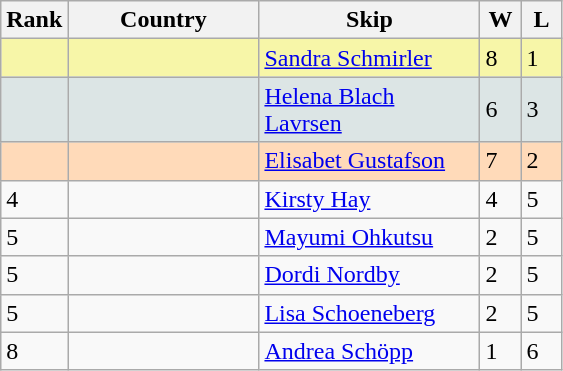<table class="wikitable">
<tr>
<th bgcolor="#efefef" width="20">Rank</th>
<th bgcolor="#efefef" width="120">Country</th>
<th bgcolor="#efefef" width="140">Skip</th>
<th bgcolor="#efefef" width="20">W</th>
<th bgcolor="#efefef" width="20">L</th>
</tr>
<tr style="background:#F7F6A8;">
<td></td>
<td></td>
<td><a href='#'>Sandra Schmirler</a></td>
<td>8</td>
<td>1</td>
</tr>
<tr style="background:#DCE5E5;">
<td></td>
<td></td>
<td><a href='#'>Helena Blach Lavrsen</a></td>
<td>6</td>
<td>3</td>
</tr>
<tr style="background:#FFDAB9;">
<td></td>
<td></td>
<td><a href='#'>Elisabet Gustafson</a></td>
<td>7</td>
<td>2</td>
</tr>
<tr>
<td>4</td>
<td></td>
<td><a href='#'>Kirsty Hay</a></td>
<td>4</td>
<td>5</td>
</tr>
<tr>
<td>5</td>
<td></td>
<td><a href='#'>Mayumi Ohkutsu</a></td>
<td>2</td>
<td>5</td>
</tr>
<tr>
<td>5</td>
<td></td>
<td><a href='#'>Dordi Nordby</a></td>
<td>2</td>
<td>5</td>
</tr>
<tr>
<td>5</td>
<td></td>
<td><a href='#'>Lisa Schoeneberg</a></td>
<td>2</td>
<td>5</td>
</tr>
<tr>
<td>8</td>
<td></td>
<td><a href='#'>Andrea Schöpp</a></td>
<td>1</td>
<td>6</td>
</tr>
</table>
